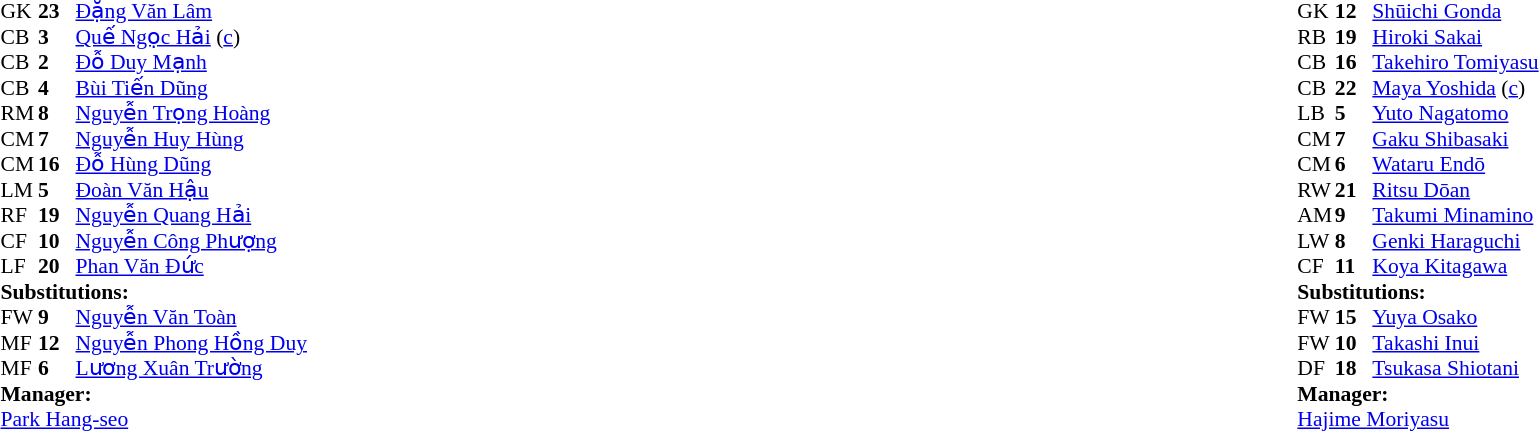<table width="100%">
<tr>
<td valign="top" width="40%"><br><table style="font-size:90%" cellspacing="0" cellpadding="0">
<tr>
<th width=25></th>
<th width=25></th>
</tr>
<tr>
<td>GK</td>
<td><strong>23</strong></td>
<td><a href='#'>Đặng Văn Lâm</a></td>
</tr>
<tr>
<td>CB</td>
<td><strong>3</strong></td>
<td><a href='#'>Quế Ngọc Hải</a> (<a href='#'>c</a>)</td>
</tr>
<tr>
<td>CB</td>
<td><strong>2</strong></td>
<td><a href='#'>Đỗ Duy Mạnh</a></td>
</tr>
<tr>
<td>CB</td>
<td><strong>4</strong></td>
<td><a href='#'>Bùi Tiến Dũng</a></td>
<td></td>
</tr>
<tr>
<td>RM</td>
<td><strong>8</strong></td>
<td><a href='#'>Nguyễn Trọng Hoàng</a></td>
<td></td>
<td></td>
</tr>
<tr>
<td>CM</td>
<td><strong>7</strong></td>
<td><a href='#'>Nguyễn Huy Hùng</a></td>
<td></td>
<td></td>
</tr>
<tr>
<td>CM</td>
<td><strong>16</strong></td>
<td><a href='#'>Đỗ Hùng Dũng</a></td>
</tr>
<tr>
<td>LM</td>
<td><strong>5</strong></td>
<td><a href='#'>Đoàn Văn Hậu</a></td>
<td></td>
</tr>
<tr>
<td>RF</td>
<td><strong>19</strong></td>
<td><a href='#'>Nguyễn Quang Hải</a></td>
</tr>
<tr>
<td>CF</td>
<td><strong>10</strong></td>
<td><a href='#'>Nguyễn Công Phượng</a></td>
</tr>
<tr>
<td>LF</td>
<td><strong>20</strong></td>
<td><a href='#'>Phan Văn Đức</a></td>
<td></td>
<td></td>
</tr>
<tr>
<td colspan=3><strong>Substitutions:</strong></td>
</tr>
<tr>
<td>FW</td>
<td><strong>9</strong></td>
<td><a href='#'>Nguyễn Văn Toàn</a></td>
<td></td>
<td></td>
</tr>
<tr>
<td>MF</td>
<td><strong>12</strong></td>
<td><a href='#'>Nguyễn Phong Hồng Duy</a></td>
<td></td>
<td></td>
</tr>
<tr>
<td>MF</td>
<td><strong>6</strong></td>
<td><a href='#'>Lương Xuân Trường</a></td>
<td></td>
<td></td>
</tr>
<tr>
<td colspan=3><strong>Manager:</strong></td>
</tr>
<tr>
<td colspan=3> <a href='#'>Park Hang-seo</a></td>
</tr>
</table>
</td>
<td valign="top"></td>
<td valign="top" width="50%"><br><table style="font-size:90%; margin:auto" cellspacing="0" cellpadding="0">
<tr>
<th width=25></th>
<th width=25></th>
</tr>
<tr>
<td>GK</td>
<td><strong>12</strong></td>
<td><a href='#'>Shūichi Gonda</a></td>
</tr>
<tr>
<td>RB</td>
<td><strong>19</strong></td>
<td><a href='#'>Hiroki Sakai</a></td>
</tr>
<tr>
<td>CB</td>
<td><strong>16</strong></td>
<td><a href='#'>Takehiro Tomiyasu</a></td>
</tr>
<tr>
<td>CB</td>
<td><strong>22</strong></td>
<td><a href='#'>Maya Yoshida</a> (<a href='#'>c</a>)</td>
</tr>
<tr>
<td>LB</td>
<td><strong>5</strong></td>
<td><a href='#'>Yuto Nagatomo</a></td>
</tr>
<tr>
<td>CM</td>
<td><strong>7</strong></td>
<td><a href='#'>Gaku Shibasaki</a></td>
</tr>
<tr>
<td>CM</td>
<td><strong>6</strong></td>
<td><a href='#'>Wataru Endō </a></td>
</tr>
<tr>
<td>RW</td>
<td><strong>21</strong></td>
<td><a href='#'>Ritsu Dōan</a></td>
</tr>
<tr>
<td>AM</td>
<td><strong>9</strong></td>
<td><a href='#'>Takumi Minamino</a></td>
<td></td>
<td></td>
</tr>
<tr>
<td>LW</td>
<td><strong>8</strong></td>
<td><a href='#'>Genki Haraguchi</a></td>
<td></td>
<td></td>
</tr>
<tr>
<td>CF</td>
<td><strong>11</strong></td>
<td><a href='#'>Koya Kitagawa</a></td>
<td></td>
<td></td>
</tr>
<tr>
<td colspan=3><strong>Substitutions:</strong></td>
</tr>
<tr>
<td>FW</td>
<td><strong>15</strong></td>
<td><a href='#'>Yuya Osako</a></td>
<td></td>
<td></td>
</tr>
<tr>
<td>FW</td>
<td><strong>10</strong></td>
<td><a href='#'>Takashi Inui</a></td>
<td></td>
<td></td>
</tr>
<tr>
<td>DF</td>
<td><strong>18</strong></td>
<td><a href='#'>Tsukasa Shiotani</a></td>
<td></td>
<td></td>
</tr>
<tr>
<td colspan=3><strong>Manager:</strong></td>
</tr>
<tr>
<td colspan=3><a href='#'>Hajime Moriyasu</a></td>
</tr>
</table>
</td>
</tr>
</table>
